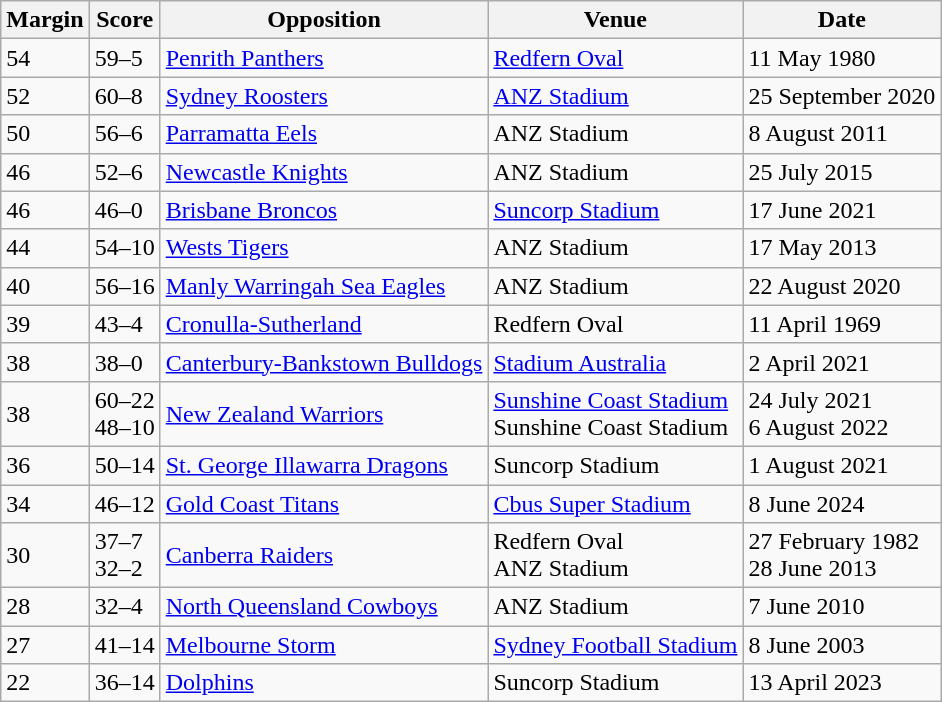<table class="wikitable" style="text-align:left">
<tr>
<th>Margin</th>
<th>Score</th>
<th>Opposition</th>
<th>Venue</th>
<th>Date</th>
</tr>
<tr>
<td>54</td>
<td>59–5</td>
<td> <a href='#'>Penrith Panthers</a></td>
<td><a href='#'>Redfern Oval</a></td>
<td>11 May 1980</td>
</tr>
<tr>
<td>52</td>
<td>60–8</td>
<td> <a href='#'>Sydney Roosters</a></td>
<td><a href='#'>ANZ Stadium</a></td>
<td>25 September 2020</td>
</tr>
<tr>
<td>50</td>
<td>56–6</td>
<td> <a href='#'>Parramatta Eels</a></td>
<td>ANZ Stadium</td>
<td>8 August 2011</td>
</tr>
<tr>
<td>46</td>
<td>52–6</td>
<td> <a href='#'>Newcastle Knights</a></td>
<td>ANZ Stadium</td>
<td>25 July 2015</td>
</tr>
<tr>
<td>46</td>
<td>46–0</td>
<td> <a href='#'>Brisbane Broncos</a></td>
<td><a href='#'>Suncorp Stadium</a></td>
<td>17 June 2021</td>
</tr>
<tr>
<td>44</td>
<td>54–10</td>
<td> <a href='#'>Wests Tigers</a></td>
<td>ANZ Stadium</td>
<td>17 May 2013</td>
</tr>
<tr>
<td>40</td>
<td>56–16</td>
<td> <a href='#'>Manly Warringah Sea Eagles</a></td>
<td>ANZ Stadium</td>
<td>22 August 2020</td>
</tr>
<tr>
<td>39</td>
<td>43–4</td>
<td> <a href='#'>Cronulla-Sutherland</a></td>
<td>Redfern Oval</td>
<td>11 April 1969</td>
</tr>
<tr>
<td>38</td>
<td>38–0</td>
<td> <a href='#'>Canterbury-Bankstown Bulldogs</a></td>
<td><a href='#'>Stadium Australia</a></td>
<td>2 April 2021</td>
</tr>
<tr>
<td>38</td>
<td>60–22<br>48–10</td>
<td> <a href='#'>New Zealand Warriors</a></td>
<td><a href='#'>Sunshine Coast Stadium</a><br>Sunshine Coast Stadium</td>
<td>24 July 2021<br>6 August 2022</td>
</tr>
<tr>
<td>36</td>
<td>50–14</td>
<td> <a href='#'>St. George Illawarra Dragons</a></td>
<td>Suncorp Stadium</td>
<td>1 August 2021</td>
</tr>
<tr>
<td>34</td>
<td>46–12</td>
<td> <a href='#'>Gold Coast Titans</a></td>
<td><a href='#'>Cbus Super Stadium</a></td>
<td>8 June 2024</td>
</tr>
<tr>
<td>30</td>
<td>37–7<br>32–2</td>
<td> <a href='#'>Canberra Raiders</a></td>
<td>Redfern Oval<br>ANZ Stadium</td>
<td>27 February 1982<br>28 June 2013</td>
</tr>
<tr>
<td>28</td>
<td>32–4</td>
<td> <a href='#'>North Queensland Cowboys</a></td>
<td>ANZ Stadium</td>
<td>7 June 2010</td>
</tr>
<tr>
<td>27</td>
<td>41–14</td>
<td> <a href='#'>Melbourne Storm</a></td>
<td><a href='#'>Sydney Football Stadium</a></td>
<td>8 June 2003</td>
</tr>
<tr>
<td>22</td>
<td>36–14</td>
<td> <a href='#'>Dolphins</a></td>
<td>Suncorp Stadium</td>
<td>13 April 2023</td>
</tr>
</table>
